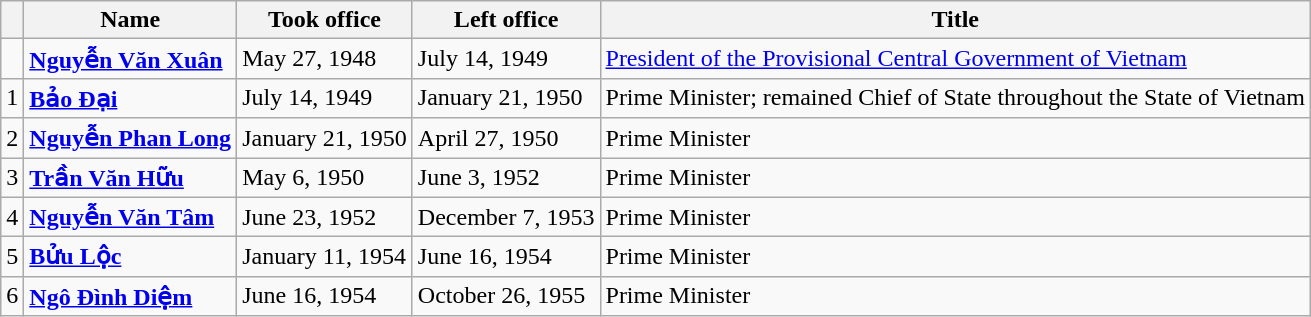<table class="wikitable">
<tr>
<th></th>
<th>Name</th>
<th>Took office</th>
<th>Left office</th>
<th>Title</th>
</tr>
<tr>
<td></td>
<td><strong><a href='#'>Nguyễn Văn Xuân</a></strong></td>
<td>May 27, 1948</td>
<td>July 14, 1949</td>
<td><a href='#'>President of the Provisional Central Government of Vietnam</a></td>
</tr>
<tr>
<td>1</td>
<td><strong><a href='#'>Bảo Đại</a></strong></td>
<td>July 14, 1949</td>
<td>January 21, 1950</td>
<td>Prime Minister; remained Chief of State throughout the State of Vietnam</td>
</tr>
<tr>
<td>2</td>
<td><strong><a href='#'>Nguyễn Phan Long</a></strong></td>
<td>January 21, 1950</td>
<td>April 27, 1950</td>
<td>Prime Minister</td>
</tr>
<tr>
<td>3</td>
<td><strong><a href='#'>Trần Văn Hữu</a></strong></td>
<td>May 6, 1950</td>
<td>June 3, 1952</td>
<td>Prime Minister</td>
</tr>
<tr>
<td>4</td>
<td><strong><a href='#'>Nguyễn Văn Tâm</a></strong></td>
<td>June 23, 1952</td>
<td>December 7, 1953</td>
<td>Prime Minister</td>
</tr>
<tr>
<td>5</td>
<td><strong><a href='#'>Bửu Lộc</a></strong></td>
<td>January 11, 1954</td>
<td>June 16, 1954</td>
<td>Prime Minister</td>
</tr>
<tr>
<td>6</td>
<td><strong><a href='#'>Ngô Đình Diệm</a></strong></td>
<td>June 16, 1954</td>
<td>October 26, 1955</td>
<td>Prime Minister</td>
</tr>
</table>
